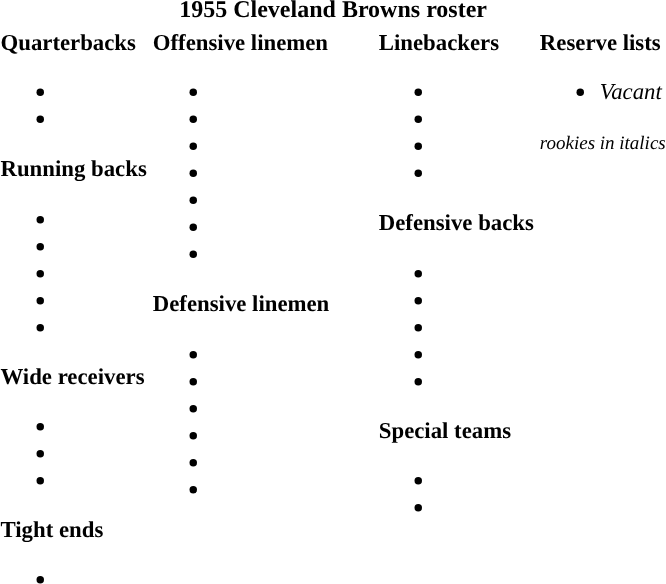<table class="toccolours" style="text-align: left;">
<tr>
<th colspan="7" style="text-align:center;">1955 Cleveland Browns roster</th>
</tr>
<tr>
<td style="font-size: 95%;" valign="top"><strong>Quarterbacks</strong><br><ul><li></li><li></li></ul><strong>Running backs</strong><ul><li></li><li></li><li></li><li></li><li></li></ul><strong>Wide receivers</strong><ul><li></li><li></li><li></li></ul><strong>Tight ends</strong><ul><li></li></ul></td>
<td style="font-size: 95%;" valign="top"><strong>Offensive linemen</strong><br><ul><li></li><li></li><li></li><li></li><li></li><li></li><li></li></ul><strong>Defensive linemen</strong><ul><li></li><li></li><li></li><li></li><li></li><li></li></ul></td>
<td style="width: 25px;"></td>
<td style="font-size: 95%;" valign="top"><strong>Linebackers</strong><br><ul><li></li><li></li><li></li><li></li></ul><strong>Defensive backs</strong><ul><li></li><li></li><li></li><li></li><li></li></ul><strong>Special teams</strong><ul><li></li><li></li></ul></td>
<td style="font-size: 95%;" valign="top"><strong>Reserve lists</strong><br><ul><li><em>Vacant</em></li></ul><small><em>rookies in italics</em></small></td>
</tr>
<tr>
</tr>
</table>
